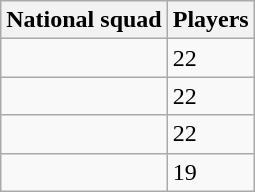<table class="wikitable sortable">
<tr>
<th>National squad</th>
<th>Players</th>
</tr>
<tr>
<td></td>
<td>22</td>
</tr>
<tr>
<td></td>
<td>22</td>
</tr>
<tr>
<td></td>
<td>22</td>
</tr>
<tr>
<td></td>
<td>19</td>
</tr>
</table>
